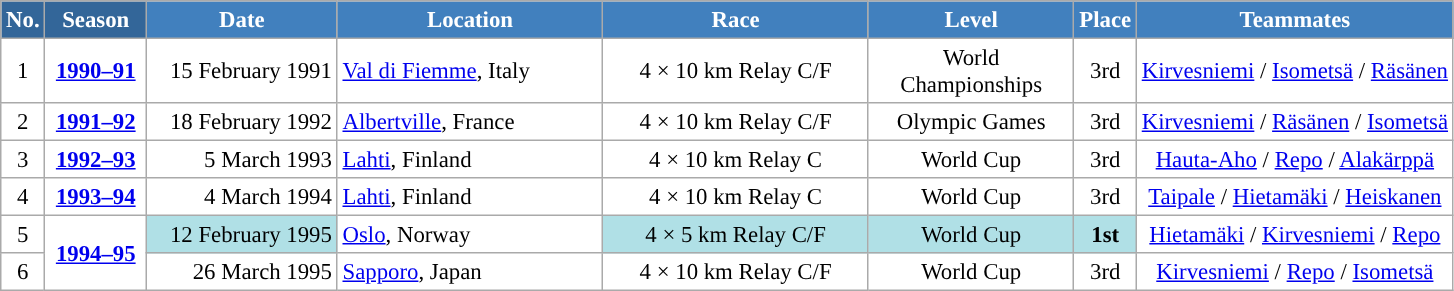<table class="wikitable sortable" style="font-size:95%; text-align:center; border:grey solid 1px; border-collapse:collapse; background:#ffffff;">
<tr style="background:#efefef;">
<th style="background-color:#369; color:white;">No.</th>
<th style="background-color:#369; color:white;">Season</th>
<th style="background-color:#4180be; color:white; width:120px;">Date</th>
<th style="background-color:#4180be; color:white; width:170px;">Location</th>
<th style="background-color:#4180be; color:white; width:170px;">Race</th>
<th style="background-color:#4180be; color:white; width:130px;">Level</th>
<th style="background-color:#4180be; color:white;">Place</th>
<th style="background-color:#4180be; color:white;">Teammates</th>
</tr>
<tr>
<td align=center>1</td>
<td rowspan=1 align=center><strong> <a href='#'>1990–91</a> </strong></td>
<td align=right>15 February 1991</td>
<td align=left> <a href='#'>Val di Fiemme</a>, Italy</td>
<td>4 × 10 km Relay C/F</td>
<td>World Championships</td>
<td>3rd</td>
<td><a href='#'>Kirvesniemi</a> / <a href='#'>Isometsä</a> / <a href='#'>Räsänen</a></td>
</tr>
<tr>
<td align=center>2</td>
<td rowspan=1 align=center><strong> <a href='#'>1991–92</a> </strong></td>
<td align=right>18 February 1992</td>
<td align=left> <a href='#'>Albertville</a>, France</td>
<td>4 × 10 km Relay C/F</td>
<td>Olympic Games</td>
<td>3rd</td>
<td><a href='#'>Kirvesniemi</a> / <a href='#'>Räsänen</a> / <a href='#'>Isometsä</a></td>
</tr>
<tr>
<td align=center>3</td>
<td rowspan=1 align=center><strong><a href='#'>1992–93</a></strong></td>
<td align=right>5 March 1993</td>
<td align=left> <a href='#'>Lahti</a>, Finland</td>
<td>4 × 10 km Relay C</td>
<td>World Cup</td>
<td>3rd</td>
<td><a href='#'>Hauta-Aho</a> / <a href='#'>Repo</a> / <a href='#'>Alakärppä</a></td>
</tr>
<tr>
<td align=center>4</td>
<td rowspan=1 align=center><strong><a href='#'>1993–94</a></strong></td>
<td align=right>4 March 1994</td>
<td align=left> <a href='#'>Lahti</a>, Finland</td>
<td>4 × 10 km Relay C</td>
<td>World Cup</td>
<td>3rd</td>
<td><a href='#'>Taipale</a> / <a href='#'>Hietamäki</a> / <a href='#'>Heiskanen</a></td>
</tr>
<tr>
<td align=center>5</td>
<td rowspan=2 align=center><strong><a href='#'>1994–95</a></strong></td>
<td bgcolor="#BOEOE6" align=right>12 February 1995</td>
<td align=left> <a href='#'>Oslo</a>, Norway</td>
<td bgcolor="#BOEOE6">4 × 5 km Relay C/F</td>
<td bgcolor="#BOEOE6">World Cup</td>
<td bgcolor="#BOEOE6"><strong>1st</strong></td>
<td><a href='#'>Hietamäki</a> / <a href='#'>Kirvesniemi</a> / <a href='#'>Repo</a></td>
</tr>
<tr>
<td align=center>6</td>
<td align=right>26 March 1995</td>
<td align=left> <a href='#'>Sapporo</a>, Japan</td>
<td>4 × 10 km Relay C/F</td>
<td>World Cup</td>
<td>3rd</td>
<td><a href='#'>Kirvesniemi</a> / <a href='#'>Repo</a> / <a href='#'>Isometsä</a></td>
</tr>
</table>
